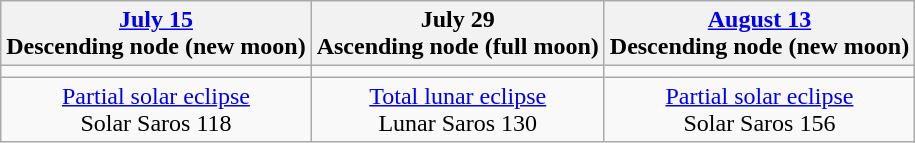<table class="wikitable">
<tr>
<th><a href='#'>July 15</a><br>Descending node (new moon)<br></th>
<th>July 29<br>Ascending node (full moon)<br></th>
<th><a href='#'>August 13</a><br>Descending node (new moon)<br></th>
</tr>
<tr>
<td></td>
<td></td>
<td></td>
</tr>
<tr align=center>
<td><a href='#'>Partial solar eclipse</a><br>Solar Saros 118</td>
<td><a href='#'>Total lunar eclipse</a><br>Lunar Saros 130</td>
<td><a href='#'>Partial solar eclipse</a><br>Solar Saros 156</td>
</tr>
</table>
